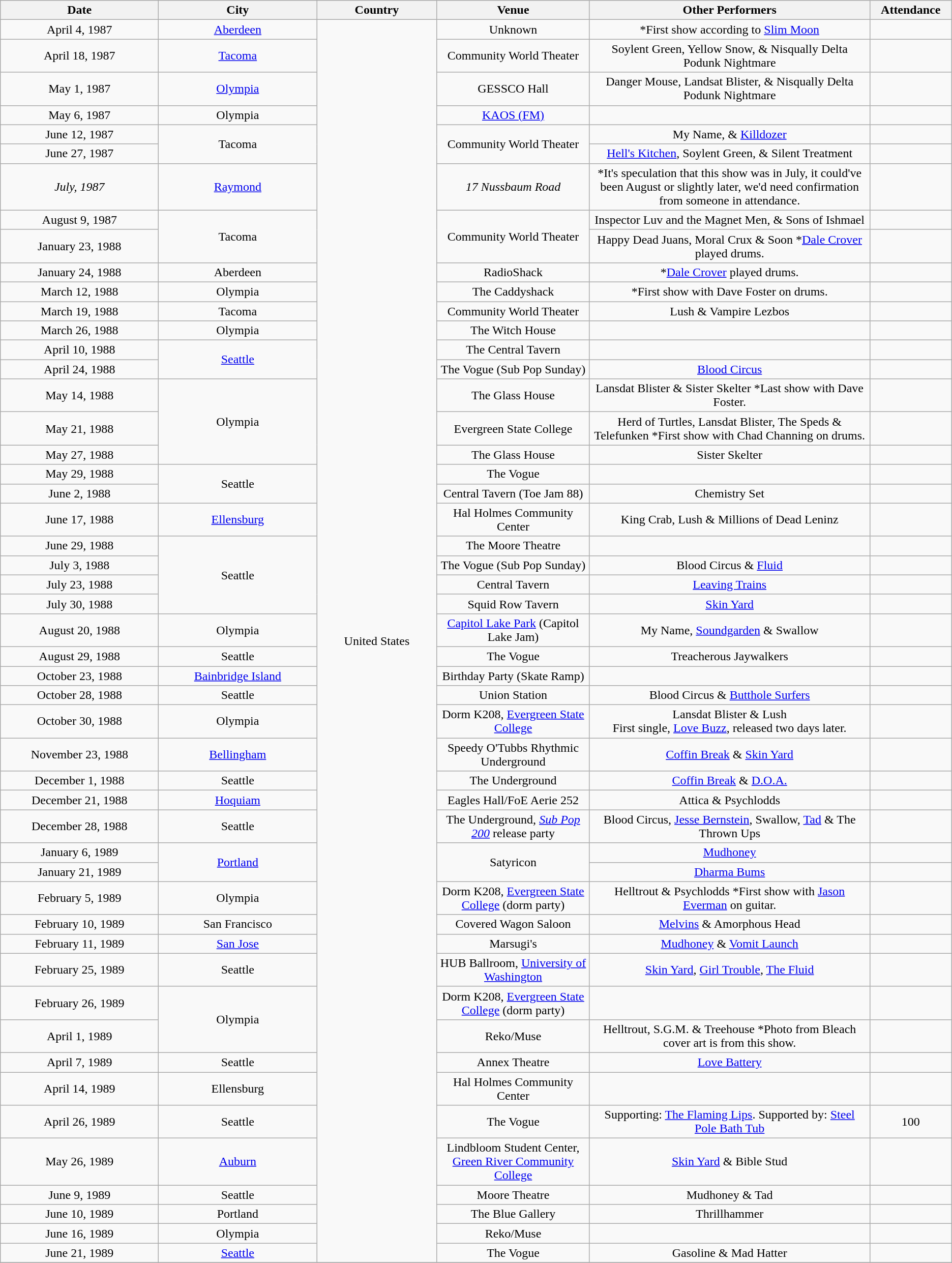<table class="wikitable" style="text-align:center;">
<tr>
<th style="width:200px;">Date</th>
<th style="width:200px;">City</th>
<th style="width:150px;">Country</th>
<th>Venue</th>
<th>Other Performers</th>
<th style="width:100px;">Attendance</th>
</tr>
<tr>
<td>April 4, 1987</td>
<td><a href='#'>Aberdeen</a></td>
<td rowspan="50">United States</td>
<td>Unknown</td>
<td>*First show according to <a href='#'>Slim Moon</a></td>
<td></td>
</tr>
<tr>
<td>April 18, 1987</td>
<td><a href='#'>Tacoma</a></td>
<td>Community World Theater</td>
<td>Soylent Green, Yellow Snow, & Nisqually Delta Podunk Nightmare</td>
<td></td>
</tr>
<tr>
<td>May 1, 1987</td>
<td><a href='#'>Olympia</a></td>
<td>GESSCO Hall</td>
<td>Danger Mouse, Landsat Blister, & Nisqually Delta Podunk Nightmare</td>
<td></td>
</tr>
<tr>
<td>May 6, 1987</td>
<td>Olympia</td>
<td><a href='#'>KAOS (FM)</a></td>
<td></td>
</tr>
<tr>
<td>June 12, 1987</td>
<td rowspan="2">Tacoma</td>
<td rowspan="2">Community World Theater</td>
<td>My Name, & <a href='#'>Killdozer</a></td>
<td></td>
</tr>
<tr>
<td>June 27, 1987</td>
<td><a href='#'>Hell's Kitchen</a>, Soylent Green, & Silent Treatment</td>
<td></td>
</tr>
<tr>
<td><em>July, 1987</em> </td>
<td><a href='#'>Raymond</a></td>
<td><em>17 Nussbaum Road</em></td>
<td>*It's speculation that this show was in July, it could've been August or slightly later, we'd need confirmation from someone in attendance.</td>
<td></td>
</tr>
<tr>
<td>August 9, 1987</td>
<td rowspan="2">Tacoma</td>
<td rowspan="2">Community World Theater</td>
<td>Inspector Luv and the Magnet Men, & Sons of Ishmael</td>
<td></td>
</tr>
<tr>
<td>January 23, 1988</td>
<td>Happy Dead Juans, Moral Crux & Soon *<a href='#'>Dale Crover</a> played drums.</td>
<td></td>
</tr>
<tr>
<td>January 24, 1988</td>
<td>Aberdeen</td>
<td>RadioShack</td>
<td>*<a href='#'>Dale Crover</a> played drums.</td>
<td></td>
</tr>
<tr>
<td>March 12, 1988</td>
<td>Olympia</td>
<td>The Caddyshack</td>
<td>*First show with Dave Foster on drums.</td>
<td></td>
</tr>
<tr>
<td>March 19, 1988</td>
<td>Tacoma</td>
<td>Community World Theater</td>
<td>Lush & Vampire Lezbos</td>
<td></td>
</tr>
<tr>
<td>March 26, 1988</td>
<td>Olympia</td>
<td>The Witch House</td>
<td></td>
<td></td>
</tr>
<tr>
<td>April 10, 1988</td>
<td rowspan="2"><a href='#'>Seattle</a></td>
<td>The Central Tavern</td>
<td></td>
<td></td>
</tr>
<tr>
<td>April 24, 1988</td>
<td>The Vogue (Sub Pop Sunday)</td>
<td><a href='#'>Blood Circus</a></td>
<td></td>
</tr>
<tr>
<td>May 14, 1988</td>
<td rowspan="3">Olympia</td>
<td>The Glass House</td>
<td>Lansdat Blister & Sister Skelter *Last show with Dave Foster.</td>
<td></td>
</tr>
<tr>
<td>May 21, 1988</td>
<td>Evergreen State College</td>
<td>Herd of Turtles, Lansdat Blister, The Speds & Telefunken *First show with Chad Channing on drums.</td>
<td></td>
</tr>
<tr>
<td>May 27, 1988</td>
<td>The Glass House</td>
<td>Sister Skelter</td>
<td></td>
</tr>
<tr>
<td>May 29, 1988</td>
<td rowspan="2">Seattle</td>
<td>The Vogue</td>
<td></td>
<td></td>
</tr>
<tr>
<td>June 2, 1988</td>
<td>Central Tavern (Toe Jam 88)</td>
<td>Chemistry Set</td>
<td></td>
</tr>
<tr>
<td>June 17, 1988</td>
<td><a href='#'>Ellensburg</a></td>
<td>Hal Holmes Community Center</td>
<td>King Crab, Lush & Millions of Dead Leninz</td>
<td></td>
</tr>
<tr>
<td>June 29, 1988</td>
<td rowspan="4">Seattle</td>
<td>The Moore Theatre</td>
<td></td>
<td></td>
</tr>
<tr>
<td>July 3, 1988</td>
<td>The Vogue (Sub Pop Sunday)</td>
<td>Blood Circus & <a href='#'>Fluid</a></td>
<td></td>
</tr>
<tr>
<td>July 23, 1988</td>
<td>Central Tavern</td>
<td><a href='#'>Leaving Trains</a></td>
<td></td>
</tr>
<tr>
<td>July 30, 1988</td>
<td>Squid Row Tavern</td>
<td><a href='#'>Skin Yard</a></td>
<td></td>
</tr>
<tr>
<td>August 20, 1988</td>
<td>Olympia</td>
<td><a href='#'>Capitol Lake Park</a> (Capitol Lake Jam)</td>
<td>My Name, <a href='#'>Soundgarden</a> & Swallow</td>
<td></td>
</tr>
<tr>
<td>August 29, 1988</td>
<td>Seattle</td>
<td>The Vogue</td>
<td>Treacherous Jaywalkers</td>
<td></td>
</tr>
<tr>
<td>October 23, 1988</td>
<td><a href='#'>Bainbridge Island</a></td>
<td>Birthday Party (Skate Ramp)</td>
<td></td>
<td></td>
</tr>
<tr>
<td>October 28, 1988</td>
<td>Seattle</td>
<td>Union Station</td>
<td>Blood Circus & <a href='#'>Butthole Surfers</a></td>
<td></td>
</tr>
<tr>
<td>October 30, 1988</td>
<td>Olympia</td>
<td>Dorm K208, <a href='#'>Evergreen State College</a></td>
<td>Lansdat Blister & Lush<br>First single, <a href='#'>Love Buzz</a>, released two days later.</td>
<td></td>
</tr>
<tr>
<td>November 23, 1988</td>
<td><a href='#'>Bellingham</a></td>
<td>Speedy O'Tubbs Rhythmic Underground</td>
<td><a href='#'>Coffin Break</a> & <a href='#'>Skin Yard</a></td>
<td></td>
</tr>
<tr>
<td>December 1, 1988</td>
<td>Seattle</td>
<td>The Underground</td>
<td><a href='#'>Coffin Break</a> & <a href='#'>D.O.A.</a></td>
<td></td>
</tr>
<tr>
<td>December 21, 1988</td>
<td><a href='#'>Hoquiam</a></td>
<td>Eagles Hall/FoE Aerie 252</td>
<td>Attica & Psychlodds</td>
<td></td>
</tr>
<tr>
<td>December 28, 1988</td>
<td>Seattle</td>
<td>The Underground, <em><a href='#'>Sub Pop 200</a></em> release party</td>
<td>Blood Circus, <a href='#'>Jesse Bernstein</a>, Swallow, <a href='#'>Tad</a> & The Thrown Ups</td>
<td></td>
</tr>
<tr>
<td>January 6, 1989</td>
<td rowspan="2"><a href='#'>Portland</a></td>
<td rowspan="2">Satyricon</td>
<td><a href='#'>Mudhoney</a></td>
<td></td>
</tr>
<tr>
<td>January 21, 1989</td>
<td><a href='#'>Dharma Bums</a></td>
<td></td>
</tr>
<tr>
<td>February 5, 1989</td>
<td>Olympia</td>
<td>Dorm K208, <a href='#'>Evergreen State College</a> (dorm party)</td>
<td>Helltrout & Psychlodds *First show with <a href='#'>Jason Everman</a> on guitar.</td>
<td></td>
</tr>
<tr>
<td>February 10, 1989</td>
<td>San Francisco</td>
<td>Covered Wagon Saloon</td>
<td><a href='#'>Melvins</a> & Amorphous Head</td>
<td></td>
</tr>
<tr>
<td>February 11, 1989</td>
<td><a href='#'>San Jose</a></td>
<td>Marsugi's</td>
<td><a href='#'>Mudhoney</a> & <a href='#'>Vomit Launch</a></td>
<td></td>
</tr>
<tr>
<td>February 25, 1989</td>
<td>Seattle</td>
<td>HUB Ballroom, <a href='#'>University of Washington</a></td>
<td><a href='#'>Skin Yard</a>, <a href='#'>Girl Trouble</a>, <a href='#'>The Fluid</a></td>
<td></td>
</tr>
<tr>
<td>February 26, 1989</td>
<td rowspan="2">Olympia</td>
<td>Dorm K208, <a href='#'>Evergreen State College</a> (dorm party)</td>
<td></td>
<td></td>
</tr>
<tr>
<td>April 1, 1989</td>
<td>Reko/Muse</td>
<td>Helltrout, S.G.M. & Treehouse *Photo from Bleach cover art is from this show.</td>
<td></td>
</tr>
<tr>
<td>April 7, 1989</td>
<td>Seattle</td>
<td>Annex Theatre</td>
<td><a href='#'>Love Battery</a></td>
<td></td>
</tr>
<tr>
<td>April 14, 1989</td>
<td>Ellensburg</td>
<td>Hal Holmes Community Center</td>
<td></td>
</tr>
<tr>
<td>April 26, 1989</td>
<td>Seattle</td>
<td>The Vogue</td>
<td>Supporting: <a href='#'>The Flaming Lips</a>. Supported by: <a href='#'>Steel Pole Bath Tub</a></td>
<td>100</td>
</tr>
<tr>
<td>May 26, 1989</td>
<td><a href='#'>Auburn</a></td>
<td>Lindbloom Student Center, <a href='#'>Green River Community College</a></td>
<td><a href='#'>Skin Yard</a> & Bible Stud</td>
<td></td>
</tr>
<tr>
<td>June 9, 1989</td>
<td>Seattle</td>
<td>Moore Theatre</td>
<td>Mudhoney & Tad</td>
<td></td>
</tr>
<tr>
<td>June 10, 1989</td>
<td>Portland</td>
<td>The Blue Gallery</td>
<td>Thrillhammer</td>
<td></td>
</tr>
<tr>
<td>June 16, 1989</td>
<td>Olympia</td>
<td>Reko/Muse</td>
<td></td>
<td></td>
</tr>
<tr>
<td>June 21, 1989</td>
<td><a href='#'>Seattle</a></td>
<td>The Vogue</td>
<td>Gasoline & Mad Hatter</td>
<td></td>
</tr>
<tr>
</tr>
</table>
